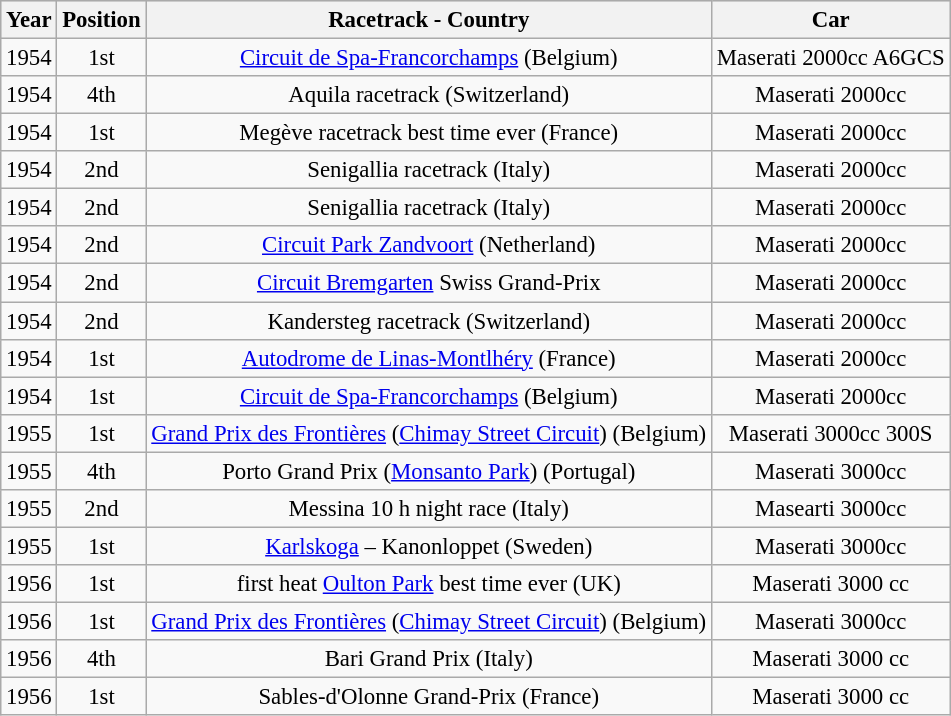<table class="wikitable" style="text-align:center; font-size:95%">
<tr style="background:#e0e0e0;">
<th>Year</th>
<th>Position</th>
<th>Racetrack - Country</th>
<th>Car</th>
</tr>
<tr>
<td>1954</td>
<td>1st</td>
<td><a href='#'>Circuit de Spa-Francorchamps</a> (Belgium)</td>
<td>Maserati 2000cc A6GCS</td>
</tr>
<tr>
<td>1954</td>
<td>4th</td>
<td>Aquila racetrack (Switzerland)</td>
<td>Maserati 2000cc</td>
</tr>
<tr>
<td>1954</td>
<td>1st</td>
<td>Megève racetrack  best time ever (France)</td>
<td>Maserati 2000cc</td>
</tr>
<tr>
<td>1954</td>
<td>2nd</td>
<td>Senigallia racetrack (Italy)</td>
<td>Maserati 2000cc</td>
</tr>
<tr>
<td>1954</td>
<td>2nd</td>
<td>Senigallia racetrack (Italy)</td>
<td>Maserati 2000cc</td>
</tr>
<tr>
<td>1954</td>
<td>2nd</td>
<td><a href='#'>Circuit Park Zandvoort</a> (Netherland)</td>
<td>Maserati 2000cc</td>
</tr>
<tr>
<td>1954</td>
<td>2nd</td>
<td><a href='#'>Circuit Bremgarten</a> Swiss Grand-Prix</td>
<td>Maserati 2000cc</td>
</tr>
<tr>
<td>1954</td>
<td>2nd</td>
<td>Kandersteg racetrack (Switzerland)</td>
<td>Maserati 2000cc</td>
</tr>
<tr>
<td>1954</td>
<td>1st</td>
<td><a href='#'>Autodrome de Linas-Montlhéry</a> (France)</td>
<td>Maserati 2000cc</td>
</tr>
<tr>
<td>1954</td>
<td>1st</td>
<td><a href='#'>Circuit de Spa-Francorchamps</a> (Belgium)</td>
<td>Maserati 2000cc</td>
</tr>
<tr>
<td>1955</td>
<td>1st</td>
<td><a href='#'>Grand Prix des Frontières</a> (<a href='#'>Chimay Street Circuit</a>) (Belgium)</td>
<td>Maserati 3000cc 300S</td>
</tr>
<tr>
<td>1955</td>
<td>4th</td>
<td>Porto Grand Prix (<a href='#'>Monsanto Park</a>) (Portugal)</td>
<td>Maserati 3000cc</td>
</tr>
<tr>
<td>1955</td>
<td>2nd</td>
<td>Messina 10 h night race (Italy)</td>
<td>Masearti 3000cc</td>
</tr>
<tr>
<td>1955</td>
<td>1st</td>
<td><a href='#'>Karlskoga</a> – Kanonloppet (Sweden)</td>
<td>Maserati 3000cc</td>
</tr>
<tr>
<td>1956</td>
<td>1st</td>
<td>first heat <a href='#'>Oulton Park</a> best time ever (UK)</td>
<td>Maserati 3000 cc</td>
</tr>
<tr>
<td>1956</td>
<td>1st</td>
<td><a href='#'>Grand Prix des Frontières</a> (<a href='#'>Chimay Street Circuit</a>) (Belgium)</td>
<td>Maserati 3000cc</td>
</tr>
<tr>
<td>1956</td>
<td>4th</td>
<td>Bari Grand Prix (Italy)</td>
<td>Maserati 3000 cc</td>
</tr>
<tr>
<td>1956</td>
<td>1st</td>
<td>Sables-d'Olonne Grand-Prix (France)</td>
<td>Maserati 3000 cc</td>
</tr>
</table>
